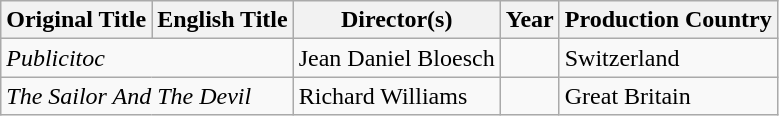<table class="wikitable sortable">
<tr>
<th>Original Title</th>
<th>English Title</th>
<th>Director(s)</th>
<th>Year</th>
<th>Production Country</th>
</tr>
<tr>
<td colspan="2"><em>Publicitoc</em></td>
<td>Jean Daniel Bloesch</td>
<td></td>
<td>Switzerland</td>
</tr>
<tr>
<td colspan="2"><em>The Sailor And The Devil</em></td>
<td>Richard Williams</td>
<td></td>
<td>Great Britain</td>
</tr>
</table>
